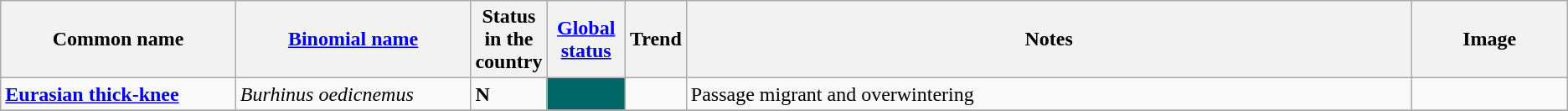<table class="wikitable sortable">
<tr>
<th width="15%">Common name</th>
<th width="15%"><a href='#'>Binomial name</a></th>
<th data-sort-type="number" width="1%">Status in the country</th>
<th width="5%"><a href='#'>Global status</a></th>
<th width="1%">Trend</th>
<th class="unsortable">Notes</th>
<th class="unsortable">Image</th>
</tr>
<tr>
<td><strong><a href='#'>Eurasian thick-knee</a></strong></td>
<td><em>Burhinus oedicnemus</em></td>
<td><strong>N</strong></td>
<td align=center style="background: #006666"></td>
<td align=center></td>
<td>Passage migrant and overwintering</td>
<td></td>
</tr>
<tr>
</tr>
</table>
